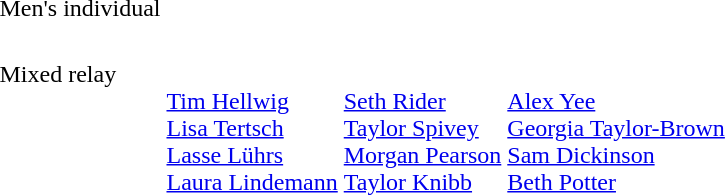<table>
<tr>
<td>Men's individual<br></td>
<td></td>
<td></td>
<td></td>
</tr>
<tr>
<td><br></td>
<td></td>
<td></td>
<td></td>
</tr>
<tr valign="top">
<td>Mixed relay<br></td>
<td><br><a href='#'>Tim Hellwig</a><br><a href='#'>Lisa Tertsch</a><br><a href='#'>Lasse Lührs</a><br><a href='#'>Laura Lindemann</a></td>
<td><br><a href='#'>Seth Rider</a><br><a href='#'>Taylor Spivey</a><br><a href='#'>Morgan Pearson</a><br><a href='#'>Taylor Knibb</a></td>
<td><br><a href='#'>Alex Yee</a><br><a href='#'>Georgia Taylor-Brown</a><br><a href='#'>Sam Dickinson</a><br><a href='#'>Beth Potter</a></td>
</tr>
</table>
